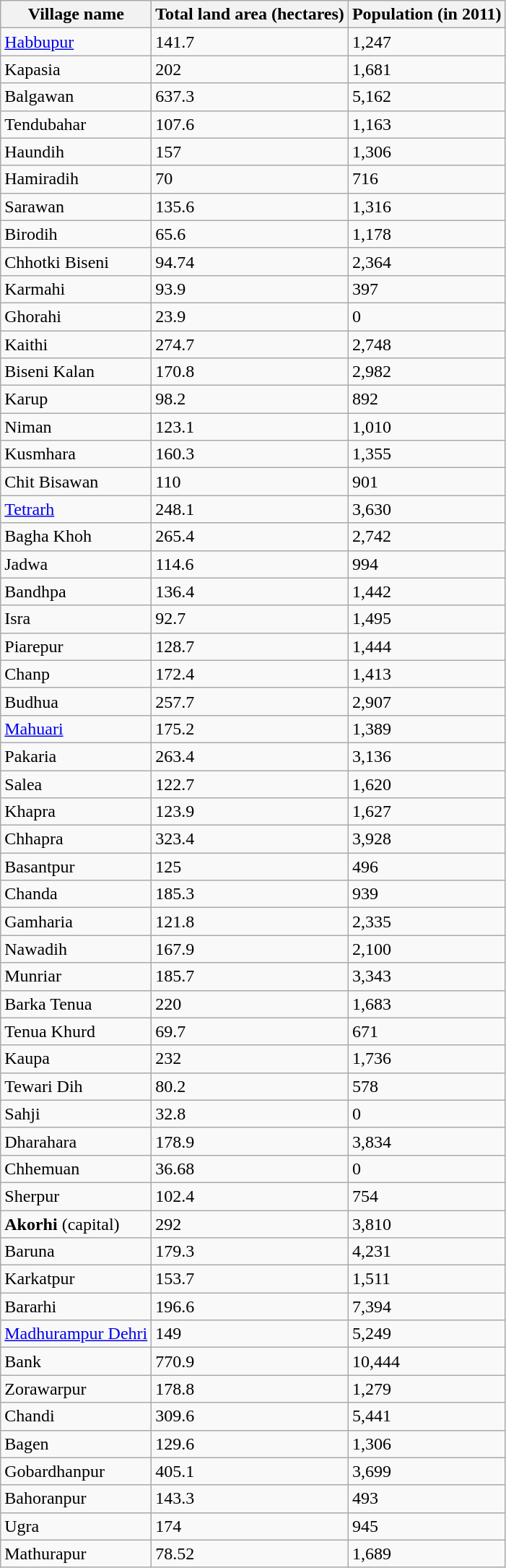<table class="wikitable sortable">
<tr>
<th>Village name</th>
<th>Total land area (hectares)</th>
<th>Population (in 2011)</th>
</tr>
<tr>
<td><a href='#'>Habbupur</a></td>
<td>141.7</td>
<td>1,247</td>
</tr>
<tr>
<td>Kapasia</td>
<td>202</td>
<td>1,681</td>
</tr>
<tr>
<td>Balgawan</td>
<td>637.3</td>
<td>5,162</td>
</tr>
<tr>
<td>Tendubahar</td>
<td>107.6</td>
<td>1,163</td>
</tr>
<tr>
<td>Haundih</td>
<td>157</td>
<td>1,306</td>
</tr>
<tr>
<td>Hamiradih</td>
<td>70</td>
<td>716</td>
</tr>
<tr>
<td>Sarawan</td>
<td>135.6</td>
<td>1,316</td>
</tr>
<tr>
<td>Birodih</td>
<td>65.6</td>
<td>1,178</td>
</tr>
<tr>
<td>Chhotki Biseni</td>
<td>94.74</td>
<td>2,364</td>
</tr>
<tr>
<td>Karmahi</td>
<td>93.9</td>
<td>397</td>
</tr>
<tr>
<td>Ghorahi</td>
<td>23.9</td>
<td>0</td>
</tr>
<tr>
<td>Kaithi</td>
<td>274.7</td>
<td>2,748</td>
</tr>
<tr>
<td>Biseni Kalan</td>
<td>170.8</td>
<td>2,982</td>
</tr>
<tr>
<td>Karup</td>
<td>98.2</td>
<td>892</td>
</tr>
<tr>
<td>Niman</td>
<td>123.1</td>
<td>1,010</td>
</tr>
<tr>
<td>Kusmhara</td>
<td>160.3</td>
<td>1,355</td>
</tr>
<tr>
<td>Chit Bisawan</td>
<td>110</td>
<td>901</td>
</tr>
<tr>
<td><a href='#'>Tetrarh</a></td>
<td>248.1</td>
<td>3,630</td>
</tr>
<tr>
<td>Bagha Khoh</td>
<td>265.4</td>
<td>2,742</td>
</tr>
<tr>
<td>Jadwa</td>
<td>114.6</td>
<td>994</td>
</tr>
<tr>
<td>Bandhpa</td>
<td>136.4</td>
<td>1,442</td>
</tr>
<tr>
<td>Isra</td>
<td>92.7</td>
<td>1,495</td>
</tr>
<tr>
<td>Piarepur</td>
<td>128.7</td>
<td>1,444</td>
</tr>
<tr>
<td>Chanp</td>
<td>172.4</td>
<td>1,413</td>
</tr>
<tr>
<td>Budhua</td>
<td>257.7</td>
<td>2,907</td>
</tr>
<tr>
<td><a href='#'>Mahuari</a></td>
<td>175.2</td>
<td>1,389</td>
</tr>
<tr>
<td>Pakaria</td>
<td>263.4</td>
<td>3,136</td>
</tr>
<tr>
<td>Salea</td>
<td>122.7</td>
<td>1,620</td>
</tr>
<tr>
<td>Khapra</td>
<td>123.9</td>
<td>1,627</td>
</tr>
<tr>
<td>Chhapra</td>
<td>323.4</td>
<td>3,928</td>
</tr>
<tr>
<td>Basantpur</td>
<td>125</td>
<td>496</td>
</tr>
<tr>
<td>Chanda</td>
<td>185.3</td>
<td>939</td>
</tr>
<tr>
<td>Gamharia</td>
<td>121.8</td>
<td>2,335</td>
</tr>
<tr>
<td>Nawadih</td>
<td>167.9</td>
<td>2,100</td>
</tr>
<tr>
<td>Munriar</td>
<td>185.7</td>
<td>3,343</td>
</tr>
<tr>
<td>Barka Tenua</td>
<td>220</td>
<td>1,683</td>
</tr>
<tr>
<td>Tenua Khurd</td>
<td>69.7</td>
<td>671</td>
</tr>
<tr>
<td>Kaupa</td>
<td>232</td>
<td>1,736</td>
</tr>
<tr>
<td>Tewari Dih</td>
<td>80.2</td>
<td>578</td>
</tr>
<tr>
<td>Sahji</td>
<td>32.8</td>
<td>0</td>
</tr>
<tr>
<td>Dharahara</td>
<td>178.9</td>
<td>3,834</td>
</tr>
<tr>
<td>Chhemuan</td>
<td>36.68</td>
<td>0</td>
</tr>
<tr>
<td>Sherpur</td>
<td>102.4</td>
<td>754</td>
</tr>
<tr>
<td><strong>Akorhi</strong> (capital)</td>
<td>292</td>
<td>3,810</td>
</tr>
<tr>
<td>Baruna</td>
<td>179.3</td>
<td>4,231</td>
</tr>
<tr>
<td>Karkatpur</td>
<td>153.7</td>
<td>1,511</td>
</tr>
<tr>
<td>Bararhi</td>
<td>196.6</td>
<td>7,394</td>
</tr>
<tr>
<td><a href='#'>Madhurampur Dehri</a></td>
<td>149</td>
<td>5,249</td>
</tr>
<tr>
<td>Bank</td>
<td>770.9</td>
<td>10,444</td>
</tr>
<tr>
<td>Zorawarpur</td>
<td>178.8</td>
<td>1,279</td>
</tr>
<tr>
<td>Chandi</td>
<td>309.6</td>
<td>5,441</td>
</tr>
<tr>
<td>Bagen</td>
<td>129.6</td>
<td>1,306</td>
</tr>
<tr>
<td>Gobardhanpur</td>
<td>405.1</td>
<td>3,699</td>
</tr>
<tr>
<td>Bahoranpur</td>
<td>143.3</td>
<td>493</td>
</tr>
<tr>
<td>Ugra</td>
<td>174</td>
<td>945</td>
</tr>
<tr>
<td>Mathurapur</td>
<td>78.52</td>
<td>1,689</td>
</tr>
</table>
